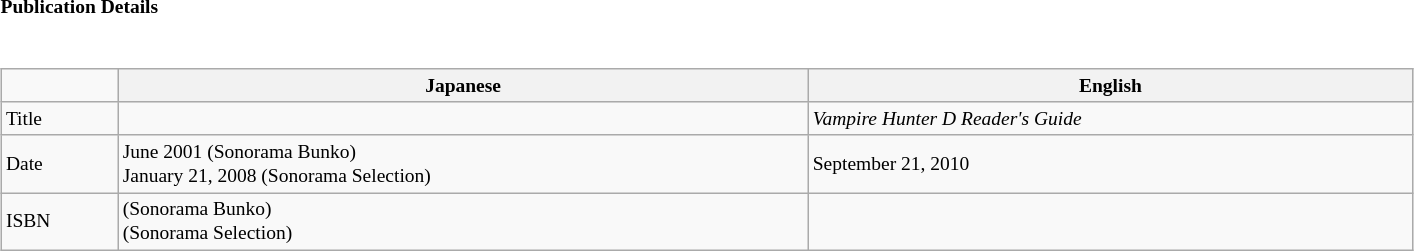<table class="collapsible collapsed" border="0" style="width:75%; font-size:small;">
<tr>
<th style="width:25em; text-align:left">Publication Details</th>
<th></th>
</tr>
<tr>
<td colspan="2"><br><table class="wikitable" style="width:100%; font-size:small;  margin-right:-1em;">
<tr>
<td></td>
<th>Japanese</th>
<th>English</th>
</tr>
<tr>
<td>Title</td>
<td> </td>
<td> <em>Vampire Hunter D Reader's Guide</em></td>
</tr>
<tr>
<td>Date</td>
<td> June 2001 (Sonorama Bunko)<br>January 21, 2008 (Sonorama Selection)</td>
<td> September 21, 2010</td>
</tr>
<tr>
<td>ISBN</td>
<td>  (Sonorama Bunko)<br> (Sonorama Selection)</td>
<td> </td>
</tr>
</table>
</td>
</tr>
</table>
